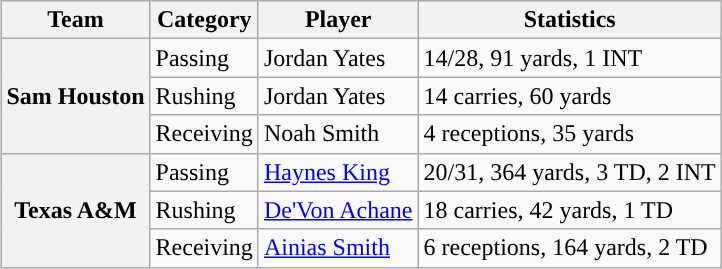<table class="wikitable" style="float:right">
<tr>
<th>Team</th>
<th>Category</th>
<th>Player</th>
<th>Statistics</th>
</tr>
<tr>
<th rowspan=3>Sam Houston</th>
<td>Passing</td>
<td>Jordan Yates</td>
<td>14/28, 91 yards, 1 INT</td>
</tr>
<tr>
<td>Rushing</td>
<td>Jordan Yates</td>
<td>14 carries, 60 yards</td>
</tr>
<tr>
<td>Receiving</td>
<td>Noah Smith</td>
<td>4 receptions, 35 yards</td>
</tr>
<tr>
<th rowspan=3>Texas A&M</th>
<td>Passing</td>
<td><a href='#'>Haynes King</a></td>
<td>20/31, 364 yards, 3 TD, 2 INT</td>
</tr>
<tr>
<td>Rushing</td>
<td><a href='#'>De'Von Achane</a></td>
<td>18 carries, 42 yards, 1 TD</td>
</tr>
<tr>
<td>Receiving</td>
<td><a href='#'>Ainias Smith</a></td>
<td>6 receptions, 164 yards, 2 TD</td>
</tr>
</table>
